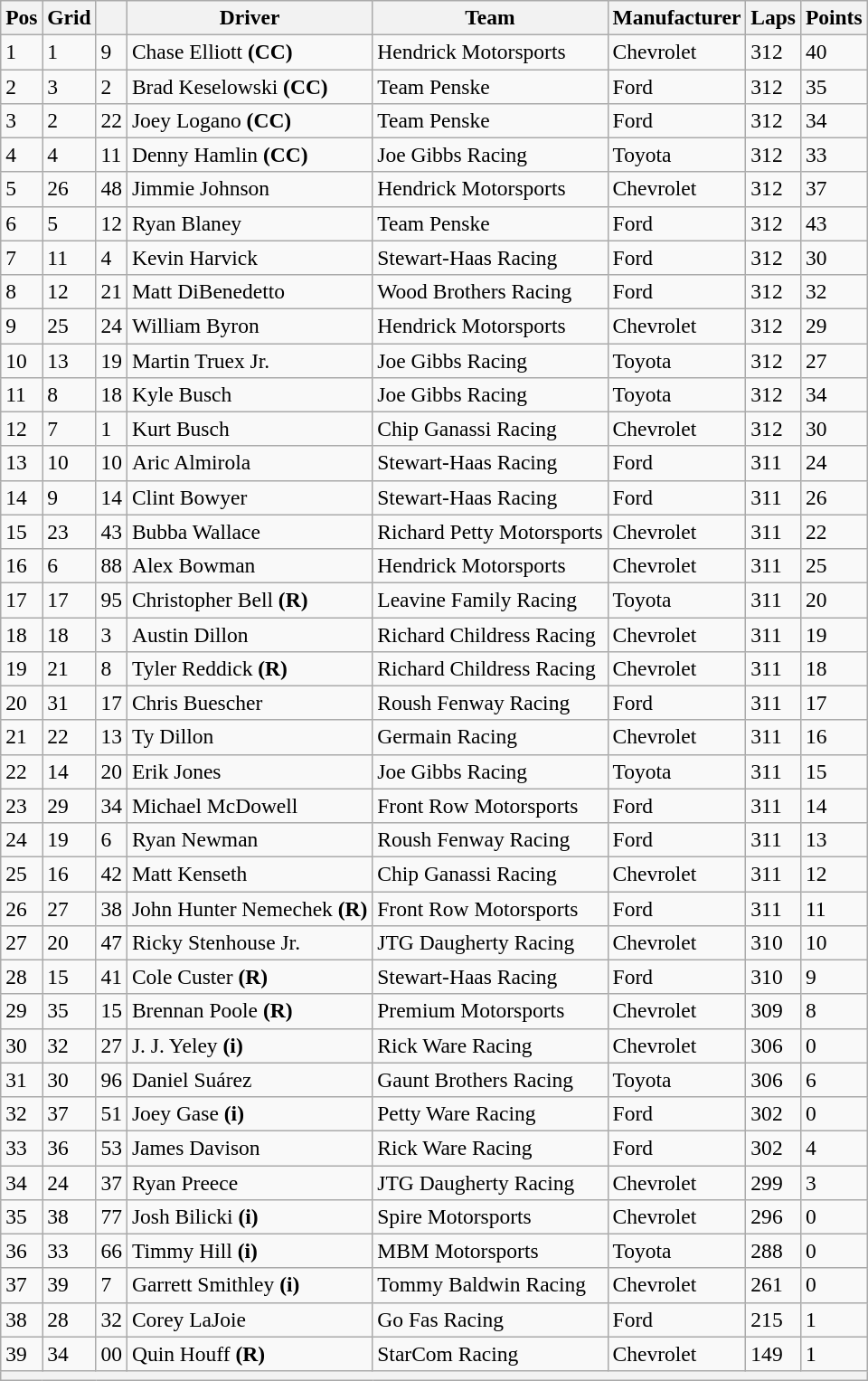<table class="wikitable" style="font-size:98%">
<tr>
<th>Pos</th>
<th>Grid</th>
<th></th>
<th>Driver</th>
<th>Team</th>
<th>Manufacturer</th>
<th>Laps</th>
<th>Points</th>
</tr>
<tr>
<td>1</td>
<td>1</td>
<td>9</td>
<td>Chase Elliott <strong>(CC)</strong></td>
<td>Hendrick Motorsports</td>
<td>Chevrolet</td>
<td>312</td>
<td>40</td>
</tr>
<tr>
<td>2</td>
<td>3</td>
<td>2</td>
<td>Brad Keselowski <strong>(CC)</strong></td>
<td>Team Penske</td>
<td>Ford</td>
<td>312</td>
<td>35</td>
</tr>
<tr>
<td>3</td>
<td>2</td>
<td>22</td>
<td>Joey Logano <strong>(CC)</strong></td>
<td>Team Penske</td>
<td>Ford</td>
<td>312</td>
<td>34</td>
</tr>
<tr>
<td>4</td>
<td>4</td>
<td>11</td>
<td>Denny Hamlin <strong>(CC)</strong></td>
<td>Joe Gibbs Racing</td>
<td>Toyota</td>
<td>312</td>
<td>33</td>
</tr>
<tr>
<td>5</td>
<td>26</td>
<td>48</td>
<td>Jimmie Johnson</td>
<td>Hendrick Motorsports</td>
<td>Chevrolet</td>
<td>312</td>
<td>37</td>
</tr>
<tr>
<td>6</td>
<td>5</td>
<td>12</td>
<td>Ryan Blaney</td>
<td>Team Penske</td>
<td>Ford</td>
<td>312</td>
<td>43</td>
</tr>
<tr>
<td>7</td>
<td>11</td>
<td>4</td>
<td>Kevin Harvick</td>
<td>Stewart-Haas Racing</td>
<td>Ford</td>
<td>312</td>
<td>30</td>
</tr>
<tr>
<td>8</td>
<td>12</td>
<td>21</td>
<td>Matt DiBenedetto</td>
<td>Wood Brothers Racing</td>
<td>Ford</td>
<td>312</td>
<td>32</td>
</tr>
<tr>
<td>9</td>
<td>25</td>
<td>24</td>
<td>William Byron</td>
<td>Hendrick Motorsports</td>
<td>Chevrolet</td>
<td>312</td>
<td>29</td>
</tr>
<tr>
<td>10</td>
<td>13</td>
<td>19</td>
<td>Martin Truex Jr.</td>
<td>Joe Gibbs Racing</td>
<td>Toyota</td>
<td>312</td>
<td>27</td>
</tr>
<tr>
<td>11</td>
<td>8</td>
<td>18</td>
<td>Kyle Busch</td>
<td>Joe Gibbs Racing</td>
<td>Toyota</td>
<td>312</td>
<td>34</td>
</tr>
<tr>
<td>12</td>
<td>7</td>
<td>1</td>
<td>Kurt Busch</td>
<td>Chip Ganassi Racing</td>
<td>Chevrolet</td>
<td>312</td>
<td>30</td>
</tr>
<tr>
<td>13</td>
<td>10</td>
<td>10</td>
<td>Aric Almirola</td>
<td>Stewart-Haas Racing</td>
<td>Ford</td>
<td>311</td>
<td>24</td>
</tr>
<tr>
<td>14</td>
<td>9</td>
<td>14</td>
<td>Clint Bowyer</td>
<td>Stewart-Haas Racing</td>
<td>Ford</td>
<td>311</td>
<td>26</td>
</tr>
<tr>
<td>15</td>
<td>23</td>
<td>43</td>
<td>Bubba Wallace</td>
<td>Richard Petty Motorsports</td>
<td>Chevrolet</td>
<td>311</td>
<td>22</td>
</tr>
<tr>
<td>16</td>
<td>6</td>
<td>88</td>
<td>Alex Bowman</td>
<td>Hendrick Motorsports</td>
<td>Chevrolet</td>
<td>311</td>
<td>25</td>
</tr>
<tr>
<td>17</td>
<td>17</td>
<td>95</td>
<td>Christopher Bell <strong>(R)</strong></td>
<td>Leavine Family Racing</td>
<td>Toyota</td>
<td>311</td>
<td>20</td>
</tr>
<tr>
<td>18</td>
<td>18</td>
<td>3</td>
<td>Austin Dillon</td>
<td>Richard Childress Racing</td>
<td>Chevrolet</td>
<td>311</td>
<td>19</td>
</tr>
<tr>
<td>19</td>
<td>21</td>
<td>8</td>
<td>Tyler Reddick <strong>(R)</strong></td>
<td>Richard Childress Racing</td>
<td>Chevrolet</td>
<td>311</td>
<td>18</td>
</tr>
<tr>
<td>20</td>
<td>31</td>
<td>17</td>
<td>Chris Buescher</td>
<td>Roush Fenway Racing</td>
<td>Ford</td>
<td>311</td>
<td>17</td>
</tr>
<tr>
<td>21</td>
<td>22</td>
<td>13</td>
<td>Ty Dillon</td>
<td>Germain Racing</td>
<td>Chevrolet</td>
<td>311</td>
<td>16</td>
</tr>
<tr>
<td>22</td>
<td>14</td>
<td>20</td>
<td>Erik Jones</td>
<td>Joe Gibbs Racing</td>
<td>Toyota</td>
<td>311</td>
<td>15</td>
</tr>
<tr>
<td>23</td>
<td>29</td>
<td>34</td>
<td>Michael McDowell</td>
<td>Front Row Motorsports</td>
<td>Ford</td>
<td>311</td>
<td>14</td>
</tr>
<tr>
<td>24</td>
<td>19</td>
<td>6</td>
<td>Ryan Newman</td>
<td>Roush Fenway Racing</td>
<td>Ford</td>
<td>311</td>
<td>13</td>
</tr>
<tr>
<td>25</td>
<td>16</td>
<td>42</td>
<td>Matt Kenseth</td>
<td>Chip Ganassi Racing</td>
<td>Chevrolet</td>
<td>311</td>
<td>12</td>
</tr>
<tr>
<td>26</td>
<td>27</td>
<td>38</td>
<td>John Hunter Nemechek <strong>(R)</strong></td>
<td>Front Row Motorsports</td>
<td>Ford</td>
<td>311</td>
<td>11</td>
</tr>
<tr>
<td>27</td>
<td>20</td>
<td>47</td>
<td>Ricky Stenhouse Jr.</td>
<td>JTG Daugherty Racing</td>
<td>Chevrolet</td>
<td>310</td>
<td>10</td>
</tr>
<tr>
<td>28</td>
<td>15</td>
<td>41</td>
<td>Cole Custer <strong>(R)</strong></td>
<td>Stewart-Haas Racing</td>
<td>Ford</td>
<td>310</td>
<td>9</td>
</tr>
<tr>
<td>29</td>
<td>35</td>
<td>15</td>
<td>Brennan Poole <strong>(R)</strong></td>
<td>Premium Motorsports</td>
<td>Chevrolet</td>
<td>309</td>
<td>8</td>
</tr>
<tr>
<td>30</td>
<td>32</td>
<td>27</td>
<td>J. J. Yeley <strong>(i)</strong></td>
<td>Rick Ware Racing</td>
<td>Chevrolet</td>
<td>306</td>
<td>0</td>
</tr>
<tr>
<td>31</td>
<td>30</td>
<td>96</td>
<td>Daniel Suárez</td>
<td>Gaunt Brothers Racing</td>
<td>Toyota</td>
<td>306</td>
<td>6</td>
</tr>
<tr>
<td>32</td>
<td>37</td>
<td>51</td>
<td>Joey Gase <strong>(i)</strong></td>
<td>Petty Ware Racing</td>
<td>Ford</td>
<td>302</td>
<td>0</td>
</tr>
<tr>
<td>33</td>
<td>36</td>
<td>53</td>
<td>James Davison</td>
<td>Rick Ware Racing</td>
<td>Ford</td>
<td>302</td>
<td>4</td>
</tr>
<tr>
<td>34</td>
<td>24</td>
<td>37</td>
<td>Ryan Preece</td>
<td>JTG Daugherty Racing</td>
<td>Chevrolet</td>
<td>299</td>
<td>3</td>
</tr>
<tr>
<td>35</td>
<td>38</td>
<td>77</td>
<td>Josh Bilicki <strong>(i)</strong></td>
<td>Spire Motorsports</td>
<td>Chevrolet</td>
<td>296</td>
<td>0</td>
</tr>
<tr>
<td>36</td>
<td>33</td>
<td>66</td>
<td>Timmy Hill <strong>(i)</strong></td>
<td>MBM Motorsports</td>
<td>Toyota</td>
<td>288</td>
<td>0</td>
</tr>
<tr>
<td>37</td>
<td>39</td>
<td>7</td>
<td>Garrett Smithley <strong>(i)</strong></td>
<td>Tommy Baldwin Racing</td>
<td>Chevrolet</td>
<td>261</td>
<td>0</td>
</tr>
<tr>
<td>38</td>
<td>28</td>
<td>32</td>
<td>Corey LaJoie</td>
<td>Go Fas Racing</td>
<td>Ford</td>
<td>215</td>
<td>1</td>
</tr>
<tr>
<td>39</td>
<td>34</td>
<td>00</td>
<td>Quin Houff <strong>(R)</strong></td>
<td>StarCom Racing</td>
<td>Chevrolet</td>
<td>149</td>
<td>1</td>
</tr>
<tr>
<th colspan="8"></th>
</tr>
</table>
